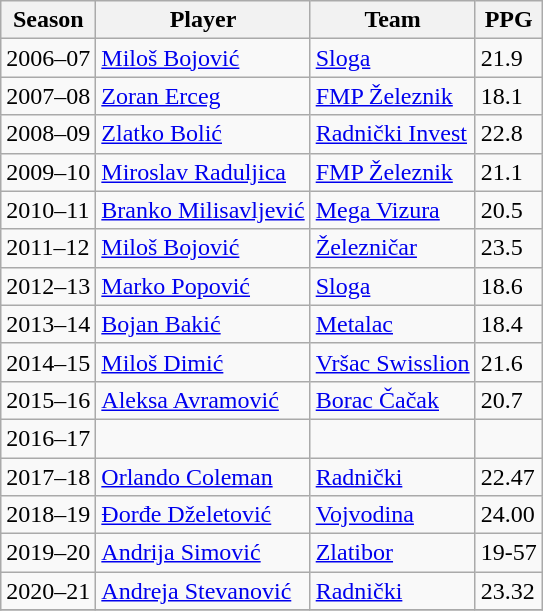<table class="wikitable">
<tr>
<th>Season</th>
<th>Player</th>
<th>Team</th>
<th>PPG</th>
</tr>
<tr>
<td>2006–07</td>
<td> <a href='#'>Miloš Bojović</a></td>
<td><a href='#'>Sloga</a></td>
<td>21.9</td>
</tr>
<tr>
<td>2007–08</td>
<td> <a href='#'>Zoran Erceg</a></td>
<td><a href='#'>FMP Železnik</a></td>
<td>18.1</td>
</tr>
<tr>
<td>2008–09</td>
<td> <a href='#'>Zlatko Bolić</a></td>
<td><a href='#'>Radnički Invest</a></td>
<td>22.8</td>
</tr>
<tr>
<td>2009–10</td>
<td> <a href='#'>Miroslav Raduljica</a></td>
<td><a href='#'>FMP Železnik</a></td>
<td>21.1</td>
</tr>
<tr>
<td>2010–11</td>
<td> <a href='#'>Branko Milisavljević</a></td>
<td><a href='#'>Mega Vizura</a></td>
<td>20.5</td>
</tr>
<tr>
<td>2011–12</td>
<td> <a href='#'>Miloš Bojović</a></td>
<td><a href='#'>Železničar</a></td>
<td>23.5</td>
</tr>
<tr>
<td>2012–13</td>
<td> <a href='#'>Marko Popović</a></td>
<td><a href='#'>Sloga</a></td>
<td>18.6</td>
</tr>
<tr>
<td>2013–14</td>
<td> <a href='#'>Bojan Bakić</a></td>
<td><a href='#'>Metalac</a></td>
<td>18.4</td>
</tr>
<tr>
<td>2014–15</td>
<td> <a href='#'>Miloš Dimić</a></td>
<td><a href='#'>Vršac Swisslion</a></td>
<td>21.6</td>
</tr>
<tr>
<td>2015–16</td>
<td> <a href='#'>Aleksa Avramović</a></td>
<td><a href='#'>Borac Čačak</a></td>
<td>20.7</td>
</tr>
<tr>
<td>2016–17</td>
<td></td>
<td></td>
<td></td>
</tr>
<tr>
<td>2017–18</td>
<td> <a href='#'>Orlando Coleman</a></td>
<td><a href='#'>Radnički</a></td>
<td>22.47</td>
</tr>
<tr>
<td>2018–19</td>
<td> <a href='#'>Đorđe Dželetović</a></td>
<td><a href='#'>Vojvodina</a></td>
<td>24.00</td>
</tr>
<tr>
<td>2019–20</td>
<td> <a href='#'>Andrija Simović</a></td>
<td><a href='#'>Zlatibor</a></td>
<td>19-57</td>
</tr>
<tr>
<td>2020–21</td>
<td> <a href='#'>Andreja Stevanović</a></td>
<td><a href='#'>Radnički</a></td>
<td>23.32</td>
</tr>
<tr>
</tr>
</table>
